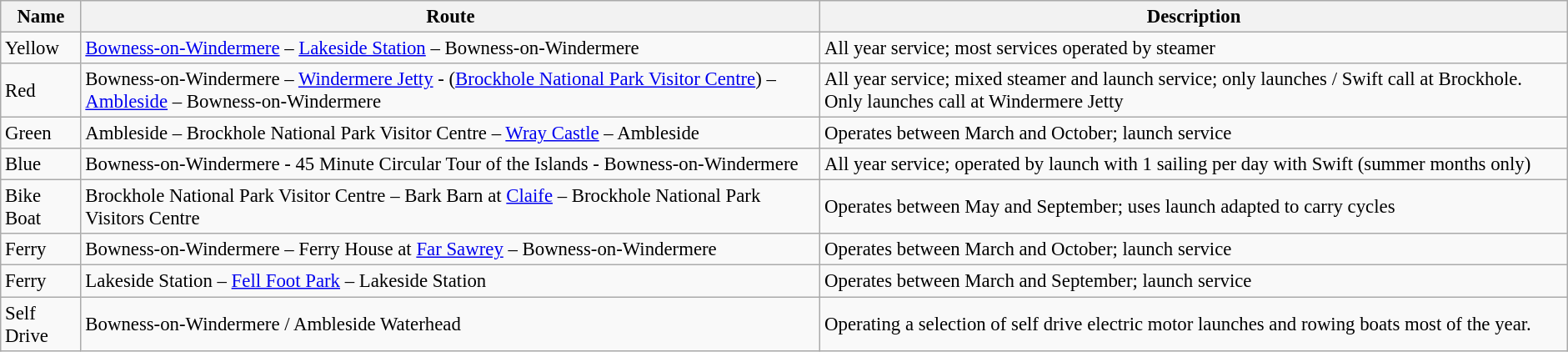<table class="wikitable sortable" | border="1" cellspacing="0" cellpadding="3" style="border-collapse:collapse; font-size:95%; margin-right:10px; margin-bottom:5px">
<tr>
<th>Name</th>
<th class="unsortable">Route</th>
<th class="unsortable">Description</th>
</tr>
<tr>
<td>Yellow</td>
<td><a href='#'>Bowness-on-Windermere</a> – <a href='#'>Lakeside Station</a> – Bowness-on-Windermere</td>
<td>All year service; most services operated by steamer</td>
</tr>
<tr>
<td>Red</td>
<td>Bowness-on-Windermere – <a href='#'>Windermere Jetty</a> - (<a href='#'>Brockhole National Park Visitor Centre</a>) – <a href='#'>Ambleside</a> – Bowness-on-Windermere</td>
<td>All year service; mixed steamer and launch service; only launches / Swift call at Brockhole. Only launches call at Windermere Jetty</td>
</tr>
<tr>
<td>Green</td>
<td>Ambleside – Brockhole National Park Visitor Centre – <a href='#'>Wray Castle</a> – Ambleside</td>
<td>Operates between March and October; launch service</td>
</tr>
<tr>
<td>Blue</td>
<td>Bowness-on-Windermere - 45 Minute Circular Tour of the Islands - Bowness-on-Windermere</td>
<td>All year service; operated by launch with 1 sailing per day with Swift (summer months only)</td>
</tr>
<tr>
<td>Bike Boat</td>
<td>Brockhole National Park Visitor Centre – Bark Barn at <a href='#'>Claife</a> – Brockhole National Park Visitors Centre</td>
<td>Operates between May and September; uses launch adapted to carry cycles</td>
</tr>
<tr>
<td>Ferry</td>
<td>Bowness-on-Windermere – Ferry House at <a href='#'>Far Sawrey</a> – Bowness-on-Windermere</td>
<td>Operates between March and October; launch service</td>
</tr>
<tr>
<td>Ferry</td>
<td>Lakeside Station – <a href='#'>Fell Foot Park</a> – Lakeside Station</td>
<td>Operates between March and September; launch service</td>
</tr>
<tr>
<td>Self Drive</td>
<td>Bowness-on-Windermere / Ambleside Waterhead</td>
<td>Operating a selection of self drive electric motor launches and rowing boats most of the year.</td>
</tr>
</table>
